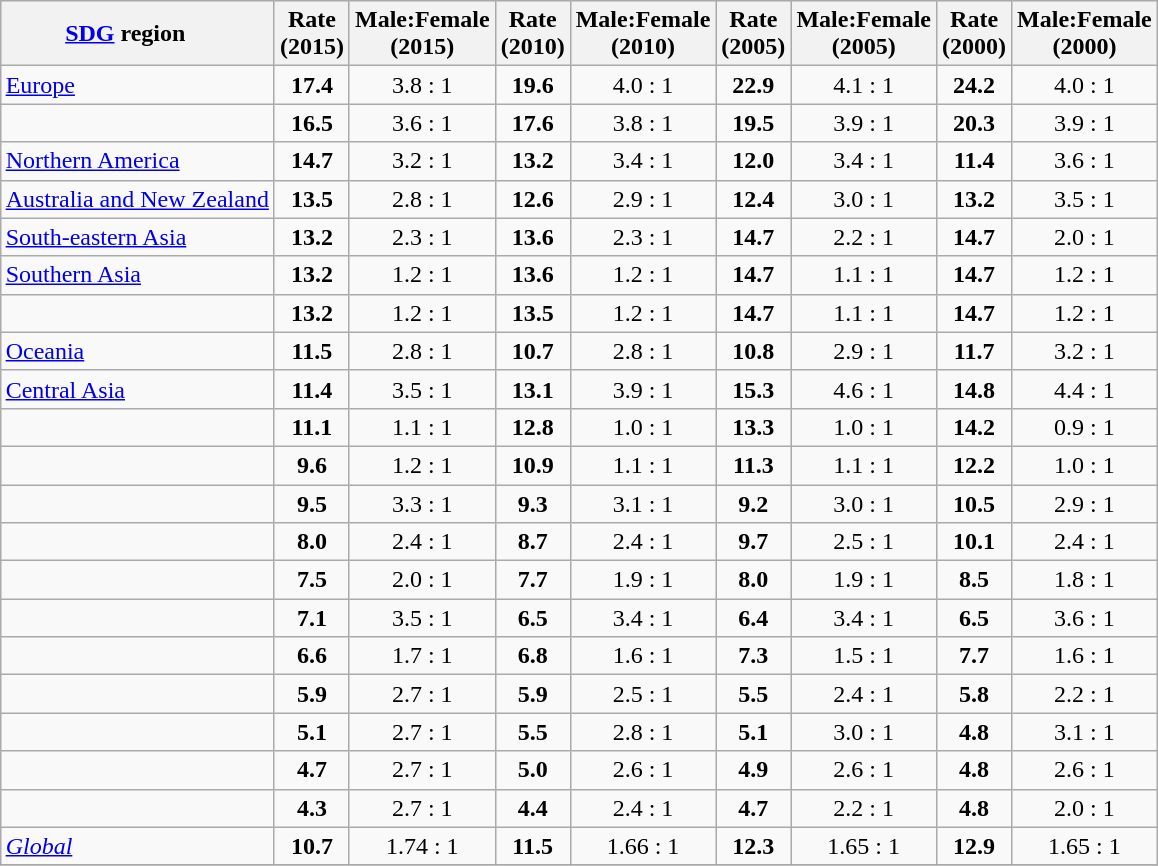<table class="wikitable sortable collapsible collapsed" style="float:right; margin-left:1em; margin-right:0; white-space: nowrap;">
<tr style="background:#ececec;">
<th class="unsortable">  <a href='#'>SDG</a> region      </th>
<th>Rate<br>(2015)</th>
<th>Male:Female<br>(2015)</th>
<th>Rate<br>(2010)</th>
<th>Male:Female<br>(2010)</th>
<th>Rate<br>(2005)</th>
<th>Male:Female<br>(2005)</th>
<th>Rate<br>(2000)</th>
<th>Male:Female<br>(2000)</th>
</tr>
<tr>
<td><a href='#'>Europe</a></td>
<td style="text-align:center;"><strong>17.4</strong></td>
<td style="text-align:center;">3.8 : 1</td>
<td style="text-align:center;"><strong>19.6</strong></td>
<td style="text-align:center;">4.0 : 1</td>
<td style="text-align:center;"><strong>22.9</strong></td>
<td style="text-align:center;">4.1 : 1</td>
<td style="text-align:center;"><strong>24.2</strong></td>
<td style="text-align:center;">4.0 : 1</td>
</tr>
<tr>
<td></td>
<td style="text-align:center;"><strong>16.5</strong></td>
<td style="text-align:center;">3.6 : 1</td>
<td style="text-align:center;"><strong>17.6</strong></td>
<td style="text-align:center;">3.8 : 1</td>
<td style="text-align:center;"><strong>19.5</strong></td>
<td style="text-align:center;">3.9 : 1</td>
<td style="text-align:center;"><strong>20.3</strong></td>
<td style="text-align:center;">3.9 : 1</td>
</tr>
<tr>
<td><a href='#'>Northern America</a></td>
<td style="text-align:center;"><strong>14.7</strong></td>
<td style="text-align:center;">3.2 : 1</td>
<td style="text-align:center;"><strong>13.2</strong></td>
<td style="text-align:center;">3.4 : 1</td>
<td style="text-align:center;"><strong>12.0</strong></td>
<td style="text-align:center;">3.4 : 1</td>
<td style="text-align:center;"><strong>11.4</strong></td>
<td style="text-align:center;">3.6 : 1</td>
</tr>
<tr>
<td><a href='#'>Australia and New Zealand</a></td>
<td style="text-align:center;"><strong>13.5</strong></td>
<td style="text-align:center;">2.8 : 1</td>
<td style="text-align:center;"><strong>12.6</strong></td>
<td style="text-align:center;">2.9 : 1</td>
<td style="text-align:center;"><strong>12.4</strong></td>
<td style="text-align:center;">3.0 : 1</td>
<td style="text-align:center;"><strong>13.2</strong></td>
<td style="text-align:center;">3.5 : 1</td>
</tr>
<tr>
<td><a href='#'>South-eastern Asia</a></td>
<td style="text-align:center;"><strong>13.2</strong></td>
<td style="text-align:center;">2.3 : 1</td>
<td style="text-align:center;"><strong>13.6</strong></td>
<td style="text-align:center;">2.3 : 1</td>
<td style="text-align:center;"><strong>14.7</strong></td>
<td style="text-align:center;">2.2 : 1</td>
<td style="text-align:center;"><strong>14.7</strong></td>
<td style="text-align:center;">2.0 : 1</td>
</tr>
<tr>
<td><a href='#'>Southern Asia</a></td>
<td style="text-align:center;"><strong>13.2</strong></td>
<td style="text-align:center;">1.2 : 1</td>
<td style="text-align:center;"><strong>13.6</strong></td>
<td style="text-align:center;">1.2 : 1</td>
<td style="text-align:center;"><strong>14.7</strong></td>
<td style="text-align:center;">1.1 : 1</td>
<td style="text-align:center;"><strong>14.7</strong></td>
<td style="text-align:center;">1.2 : 1</td>
</tr>
<tr>
<td></td>
<td style="text-align:center;"><strong>13.2</strong></td>
<td style="text-align:center;">1.2 : 1</td>
<td style="text-align:center;"><strong>13.5</strong></td>
<td style="text-align:center;">1.2 : 1</td>
<td style="text-align:center;"><strong>14.7</strong></td>
<td style="text-align:center;">1.1 : 1</td>
<td style="text-align:center;"><strong>14.7</strong></td>
<td style="text-align:center;">1.2 : 1</td>
</tr>
<tr>
<td><a href='#'>Oceania</a></td>
<td style="text-align:center;"><strong>11.5</strong></td>
<td style="text-align:center;">2.8 : 1</td>
<td style="text-align:center;"><strong>10.7</strong></td>
<td style="text-align:center;">2.8 : 1</td>
<td style="text-align:center;"><strong>10.8</strong></td>
<td style="text-align:center;">2.9 : 1</td>
<td style="text-align:center;"><strong>11.7</strong></td>
<td style="text-align:center;">3.2 : 1</td>
</tr>
<tr>
<td><a href='#'>Central Asia</a></td>
<td style="text-align:center;"><strong>11.4</strong></td>
<td style="text-align:center;">3.5 : 1</td>
<td style="text-align:center;"><strong>13.1</strong></td>
<td style="text-align:center;">3.9 : 1</td>
<td style="text-align:center;"><strong>15.3</strong></td>
<td style="text-align:center;">4.6 : 1</td>
<td style="text-align:center;"><strong>14.8</strong></td>
<td style="text-align:center;">4.4 : 1</td>
</tr>
<tr>
<td></td>
<td style="text-align:center;"><strong>11.1</strong></td>
<td style="text-align:center;">1.1 : 1</td>
<td style="text-align:center;"><strong>12.8</strong></td>
<td style="text-align:center;">1.0 : 1</td>
<td style="text-align:center;"><strong>13.3</strong></td>
<td style="text-align:center;">1.0 : 1</td>
<td style="text-align:center;"><strong>14.2</strong></td>
<td style="text-align:center;">0.9 : 1</td>
</tr>
<tr>
<td></td>
<td style="text-align:center;"><strong>9.6</strong></td>
<td style="text-align:center;">1.2 : 1</td>
<td style="text-align:center;"><strong>10.9</strong></td>
<td style="text-align:center;">1.1 : 1</td>
<td style="text-align:center;"><strong>11.3</strong></td>
<td style="text-align:center;">1.1 : 1</td>
<td style="text-align:center;"><strong>12.2</strong></td>
<td style="text-align:center;">1.0 : 1</td>
</tr>
<tr>
<td></td>
<td style="text-align:center;"><strong>9.5</strong></td>
<td style="text-align:center;">3.3 : 1</td>
<td style="text-align:center;"><strong>9.3</strong></td>
<td style="text-align:center;">3.1 : 1</td>
<td style="text-align:center;"><strong>9.2</strong></td>
<td style="text-align:center;">3.0 : 1</td>
<td style="text-align:center;"><strong>10.5</strong></td>
<td style="text-align:center;">2.9 : 1</td>
</tr>
<tr>
<td></td>
<td style="text-align:center;"><strong>8.0</strong></td>
<td style="text-align:center;">2.4 : 1</td>
<td style="text-align:center;"><strong>8.7</strong></td>
<td style="text-align:center;">2.4 : 1</td>
<td style="text-align:center;"><strong>9.7</strong></td>
<td style="text-align:center;">2.5 : 1</td>
<td style="text-align:center;"><strong>10.1</strong></td>
<td style="text-align:center;">2.4 : 1</td>
</tr>
<tr>
<td></td>
<td style="text-align:center;"><strong>7.5</strong></td>
<td style="text-align:center;">2.0 : 1</td>
<td style="text-align:center;"><strong>7.7</strong></td>
<td style="text-align:center;">1.9 : 1</td>
<td style="text-align:center;"><strong>8.0</strong></td>
<td style="text-align:center;">1.9 : 1</td>
<td style="text-align:center;"><strong>8.5</strong></td>
<td style="text-align:center;">1.8 : 1</td>
</tr>
<tr>
<td></td>
<td style="text-align:center;"><strong>7.1</strong></td>
<td style="text-align:center;">3.5 : 1</td>
<td style="text-align:center;"><strong>6.5</strong></td>
<td style="text-align:center;">3.4 : 1</td>
<td style="text-align:center;"><strong>6.4</strong></td>
<td style="text-align:center;">3.4 : 1</td>
<td style="text-align:center;"><strong>6.5</strong></td>
<td style="text-align:center;">3.6 : 1</td>
</tr>
<tr>
<td></td>
<td style="text-align:center;"><strong>6.6</strong></td>
<td style="text-align:center;">1.7 : 1</td>
<td style="text-align:center;"><strong>6.8</strong></td>
<td style="text-align:center;">1.6 : 1</td>
<td style="text-align:center;"><strong>7.3</strong></td>
<td style="text-align:center;">1.5 : 1</td>
<td style="text-align:center;"><strong>7.7</strong></td>
<td style="text-align:center;">1.6 : 1</td>
</tr>
<tr>
<td><div>  </div></td>
<td style="text-align:center;"><strong>5.9</strong></td>
<td style="text-align:center;">2.7 : 1</td>
<td style="text-align:center;"><strong>5.9</strong></td>
<td style="text-align:center;">2.5 : 1</td>
<td style="text-align:center;"><strong>5.5</strong></td>
<td style="text-align:center;">2.4 : 1</td>
<td style="text-align:center;"><strong>5.8</strong></td>
<td style="text-align:center;">2.2 : 1</td>
</tr>
<tr>
<td></td>
<td style="text-align:center;"><strong>5.1</strong></td>
<td style="text-align:center;">2.7 : 1</td>
<td style="text-align:center;"><strong>5.5</strong></td>
<td style="text-align:center;">2.8 : 1</td>
<td style="text-align:center;"><strong>5.1</strong></td>
<td style="text-align:center;">3.0 : 1</td>
<td style="text-align:center;"><strong>4.8</strong></td>
<td style="text-align:center;">3.1 : 1</td>
</tr>
<tr>
<td></td>
<td style="text-align:center;"><strong>4.7</strong></td>
<td style="text-align:center;">2.7 : 1</td>
<td style="text-align:center;"><strong>5.0</strong></td>
<td style="text-align:center;">2.6 : 1</td>
<td style="text-align:center;"><strong>4.9</strong></td>
<td style="text-align:center;">2.6 : 1</td>
<td style="text-align:center;"><strong>4.8</strong></td>
<td style="text-align:center;">2.6 : 1</td>
</tr>
<tr>
<td></td>
<td style="text-align:center;"><strong>4.3</strong></td>
<td style="text-align:center;">2.7 : 1</td>
<td style="text-align:center;"><strong>4.4</strong></td>
<td style="text-align:center;">2.4 : 1</td>
<td style="text-align:center;"><strong>4.7</strong></td>
<td style="text-align:center;">2.2 : 1</td>
<td style="text-align:center;"><strong>4.8</strong></td>
<td style="text-align:center;">2.0 : 1</td>
</tr>
<tr>
<td><em><a href='#'>Global</a></em></td>
<td style="text-align:center;"><strong>10.7</strong></td>
<td style="text-align:center;">1.74 : 1</td>
<td style="text-align:center;"><strong>11.5</strong></td>
<td style="text-align:center;">1.66 : 1</td>
<td style="text-align:center;"><strong>12.3</strong></td>
<td style="text-align:center;">1.65 : 1</td>
<td style="text-align:center;"><strong>12.9</strong></td>
<td style="text-align:center;">1.65 : 1</td>
</tr>
<tr>
</tr>
</table>
